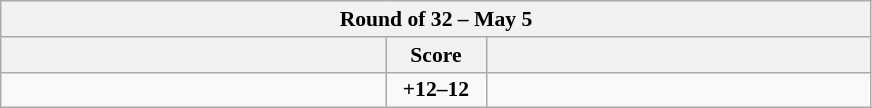<table class="wikitable" style="text-align: center; font-size:90% ">
<tr>
<th colspan=3>Round of 32 – May 5</th>
</tr>
<tr>
<th align="right" width="250"></th>
<th width="60">Score</th>
<th align="left" width="250"></th>
</tr>
<tr>
<td align=left><strong></strong></td>
<td align=center><strong>+12–12</strong></td>
<td align=left></td>
</tr>
</table>
